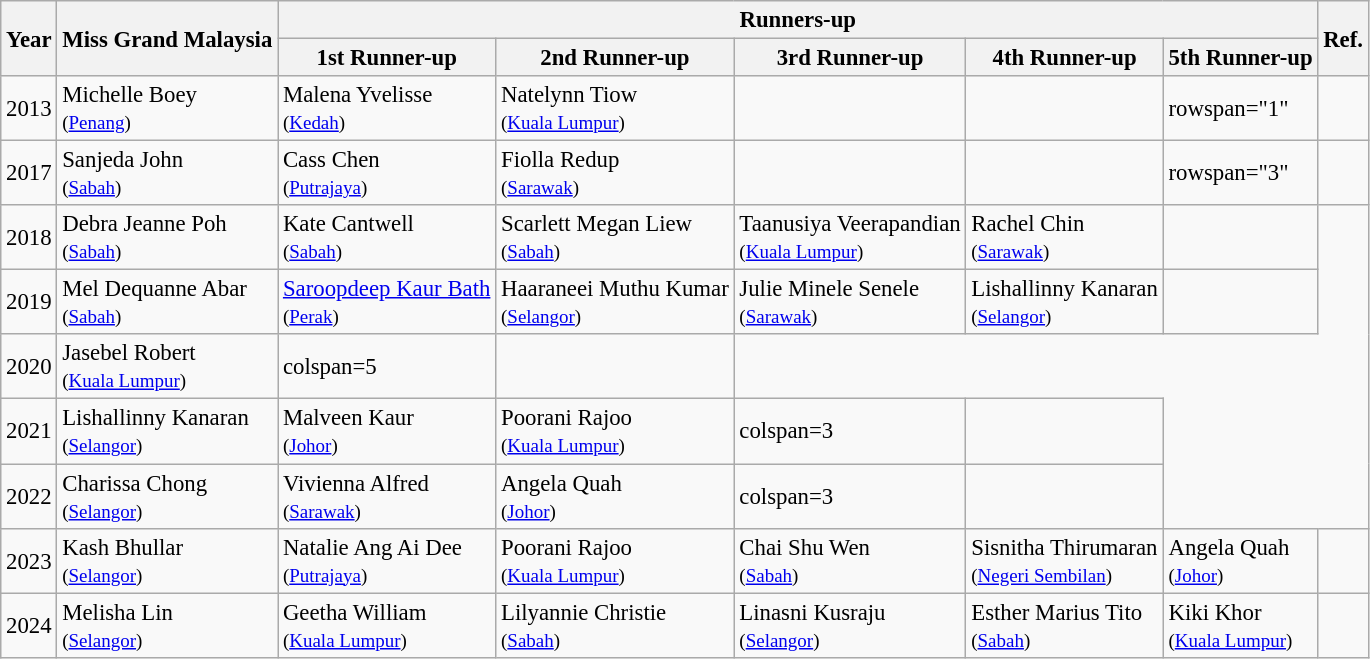<table class="wikitable defaultcenter" style="font-size:95%">
<tr>
<th rowspan=2>Year</th>
<th rowspan=2>Miss Grand Malaysia</th>
<th colspan=5>Runners-up</th>
<th rowspan=2>Ref.</th>
</tr>
<tr>
<th>1st Runner-up</th>
<th>2nd Runner-up</th>
<th>3rd Runner-up</th>
<th>4th Runner-up</th>
<th>5th Runner-up</th>
</tr>
<tr>
<td>2013</td>
<td>Michelle Boey<br><small>(<a href='#'>Penang</a>)</small></td>
<td>Malena Yvelisse<br><small>(<a href='#'>Kedah</a>)</small></td>
<td>Natelynn Tiow<br><small>(<a href='#'>Kuala Lumpur</a>)</small></td>
<td></td>
<td></td>
<td>rowspan="1" </td>
<td align=center></td>
</tr>
<tr>
<td>2017</td>
<td>Sanjeda John<br><small>(<a href='#'>Sabah</a>)</small></td>
<td>Cass Chen<br><small>(<a href='#'>Putrajaya</a>)</small></td>
<td>Fiolla Redup<br><small>(<a href='#'>Sarawak</a>)</small></td>
<td></td>
<td></td>
<td>rowspan="3" </td>
<td align=center></td>
</tr>
<tr>
<td>2018</td>
<td>Debra Jeanne Poh<br><small>(<a href='#'>Sabah</a>)</small></td>
<td>Kate Cantwell<br><small>(<a href='#'>Sabah</a>)</small></td>
<td>Scarlett Megan Liew<br><small>(<a href='#'>Sabah</a>)</small></td>
<td>Taanusiya Veerapandian<br><small>(<a href='#'>Kuala Lumpur</a>)</small></td>
<td>Rachel Chin<br><small>(<a href='#'>Sarawak</a>)</small></td>
<td align="center"></td>
</tr>
<tr>
<td>2019</td>
<td>Mel Dequanne Abar<br><small>(<a href='#'>Sabah</a>)</small></td>
<td><a href='#'>Saroopdeep Kaur Bath</a><br><small>(<a href='#'>Perak</a>)</small></td>
<td>Haaraneei Muthu Kumar<br><small>(<a href='#'>Selangor</a>)</small></td>
<td>Julie Minele Senele<br><small>(<a href='#'>Sarawak</a>)</small></td>
<td>Lishallinny Kanaran<br><small>(<a href='#'>Selangor</a>)</small></td>
<td align=center></td>
</tr>
<tr>
<td>2020</td>
<td>Jasebel Robert<br><small>(<a href='#'>Kuala Lumpur</a>)</small></td>
<td>colspan=5 </td>
<td align=center></td>
</tr>
<tr>
<td>2021</td>
<td>Lishallinny Kanaran<br><small>(<a href='#'>Selangor</a>)</small></td>
<td>Malveen Kaur<br><small>(<a href='#'>Johor</a>)</small></td>
<td>Poorani Rajoo<br><small>(<a href='#'>Kuala Lumpur</a>)</small></td>
<td>colspan=3 </td>
<td align=center></td>
</tr>
<tr>
<td>2022</td>
<td>Charissa Chong<br><small>(<a href='#'>Selangor</a>)</small></td>
<td>Vivienna Alfred<br><small>(<a href='#'>Sarawak</a>)</small></td>
<td>Angela Quah<br><small>(<a href='#'>Johor</a>)</small></td>
<td>colspan=3 </td>
<td align=center></td>
</tr>
<tr>
<td>2023</td>
<td>Kash Bhullar<br><small>(<a href='#'>Selangor</a>)</small></td>
<td>Natalie Ang Ai Dee<br><small>(<a href='#'>Putrajaya</a>)</small></td>
<td>Poorani Rajoo<br><small>(<a href='#'>Kuala Lumpur</a>)</small></td>
<td>Chai Shu Wen<br><small>(<a href='#'>Sabah</a>)</small></td>
<td>Sisnitha Thirumaran<br><small>(<a href='#'>Negeri Sembilan</a>)</small></td>
<td>Angela Quah<br><small>(<a href='#'>Johor</a>)</small></td>
<td align=center></td>
</tr>
<tr>
<td>2024</td>
<td>Melisha Lin<br><small>(<a href='#'>Selangor</a>)</small></td>
<td>Geetha William<br><small>(<a href='#'>Kuala Lumpur</a>)</small></td>
<td>Lilyannie Christie<br><small>(<a href='#'>Sabah</a>)</small></td>
<td>Linasni Kusraju<br><small>(<a href='#'>Selangor</a>)</small></td>
<td>Esther Marius Tito<br><small>(<a href='#'>Sabah</a>)</small></td>
<td>Kiki Khor<br><small>(<a href='#'>Kuala Lumpur</a>)</small></td>
<td></td>
</tr>
</table>
